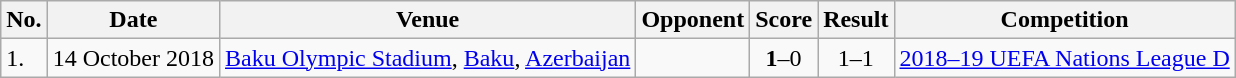<table class="wikitable" style="font-size:100%;">
<tr>
<th>No.</th>
<th>Date</th>
<th>Venue</th>
<th>Opponent</th>
<th>Score</th>
<th>Result</th>
<th>Competition</th>
</tr>
<tr>
<td>1.</td>
<td>14 October 2018</td>
<td><a href='#'>Baku Olympic Stadium</a>, <a href='#'>Baku</a>, <a href='#'>Azerbaijan</a></td>
<td></td>
<td align=center><strong>1</strong>–0</td>
<td align=center>1–1</td>
<td><a href='#'>2018–19 UEFA Nations League D</a></td>
</tr>
</table>
